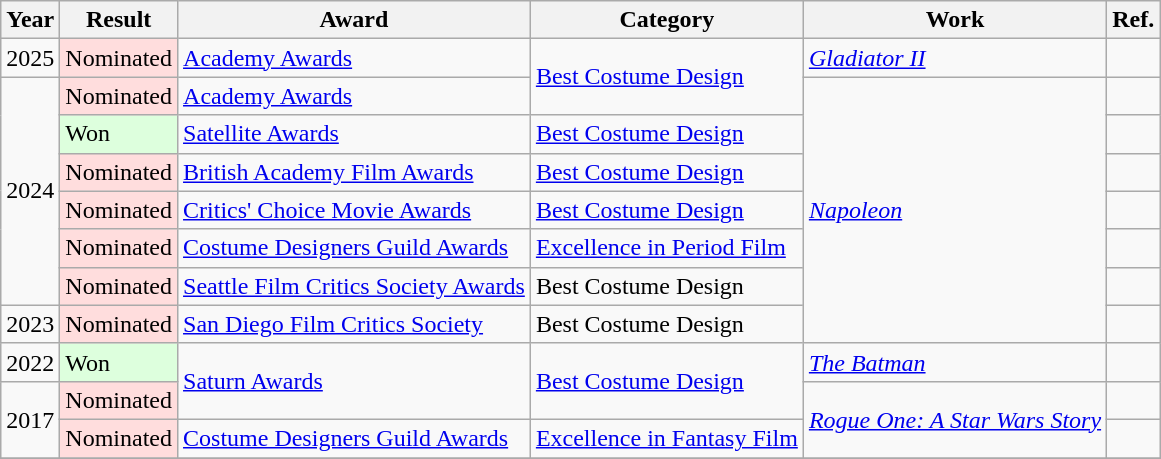<table class="wikitable">
<tr>
<th>Year</th>
<th>Result</th>
<th>Award</th>
<th>Category</th>
<th>Work</th>
<th>Ref.</th>
</tr>
<tr>
<td>2025</td>
<td style="background: #ffdddd">Nominated</td>
<td><a href='#'>Academy Awards</a></td>
<td rowspan=2><a href='#'>Best Costume Design</a></td>
<td><em><a href='#'>Gladiator II</a></em></td>
<td></td>
</tr>
<tr>
<td rowspan="6">2024</td>
<td style="background: #ffdddd">Nominated</td>
<td><a href='#'>Academy Awards</a></td>
<td rowspan="7"><em><a href='#'>Napoleon</a></em></td>
<td></td>
</tr>
<tr>
<td style="background: #ddffdd">Won</td>
<td><a href='#'>Satellite Awards</a></td>
<td><a href='#'>Best Costume Design</a></td>
<td></td>
</tr>
<tr>
<td style="background: #ffdddd">Nominated</td>
<td><a href='#'>British Academy Film Awards</a></td>
<td><a href='#'>Best Costume Design</a></td>
<td></td>
</tr>
<tr>
<td style="background: #ffdddd">Nominated</td>
<td><a href='#'>Critics' Choice Movie Awards</a></td>
<td><a href='#'>Best Costume Design</a></td>
<td></td>
</tr>
<tr>
<td style="background: #ffdddd">Nominated</td>
<td><a href='#'>Costume Designers Guild Awards</a></td>
<td><a href='#'>Excellence in Period Film</a></td>
<td></td>
</tr>
<tr>
<td style="background: #ffdddd">Nominated</td>
<td><a href='#'>Seattle Film Critics Society Awards</a></td>
<td>Best Costume Design</td>
<td></td>
</tr>
<tr>
<td>2023</td>
<td style="background: #ffdddd">Nominated</td>
<td><a href='#'>San Diego Film Critics Society</a></td>
<td>Best Costume Design</td>
<td></td>
</tr>
<tr>
<td>2022</td>
<td style="background: #ddffdd">Won</td>
<td rowspan="2"><a href='#'>Saturn Awards</a></td>
<td rowspan="2"><a href='#'>Best Costume Design</a></td>
<td><em><a href='#'>The Batman</a></em></td>
<td></td>
</tr>
<tr>
<td rowspan="2">2017</td>
<td style="background: #ffdddd">Nominated</td>
<td rowspan="2"><em><a href='#'>Rogue One: A Star Wars Story</a></em></td>
<td></td>
</tr>
<tr>
<td style="background: #ffdddd">Nominated</td>
<td><a href='#'>Costume Designers Guild Awards</a></td>
<td><a href='#'>Excellence in Fantasy Film</a></td>
<td></td>
</tr>
<tr>
</tr>
</table>
